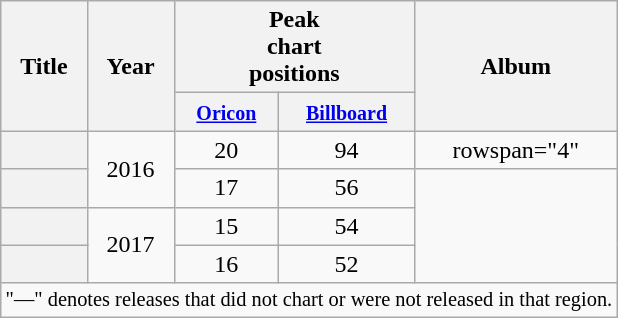<table class="wikitable plainrowheaders" style="text-align:center;">
<tr>
<th scope="col" rowspan="2">Title</th>
<th scope="col" rowspan="2">Year</th>
<th scope="col" colspan="2">Peak <br> chart <br> positions</th>
<th scope="col" rowspan="2">Album</th>
</tr>
<tr>
<th scope="col" colspan="1"><small><a href='#'>Oricon</a></small></th>
<th scope="col"><small><a href='#'>Billboard</a></small></th>
</tr>
<tr>
<th scope="row"></th>
<td rowspan="2">2016</td>
<td>20</td>
<td>94</td>
<td>rowspan="4" </td>
</tr>
<tr>
<th scope="row"></th>
<td>17</td>
<td>56</td>
</tr>
<tr>
<th scope="row"></th>
<td rowspan="2">2017</td>
<td>15</td>
<td>54</td>
</tr>
<tr>
<th scope="row"></th>
<td>16</td>
<td>52</td>
</tr>
<tr>
<td colspan="5" style="font-size:85%">"—" denotes releases that did not chart or were not released in that region.</td>
</tr>
</table>
